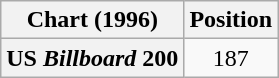<table class="wikitable plainrowheaders" style="text-align:center">
<tr>
<th scope="col">Chart (1996)</th>
<th scope="col">Position</th>
</tr>
<tr>
<th scope="row">US <em>Billboard</em> 200</th>
<td>187</td>
</tr>
</table>
